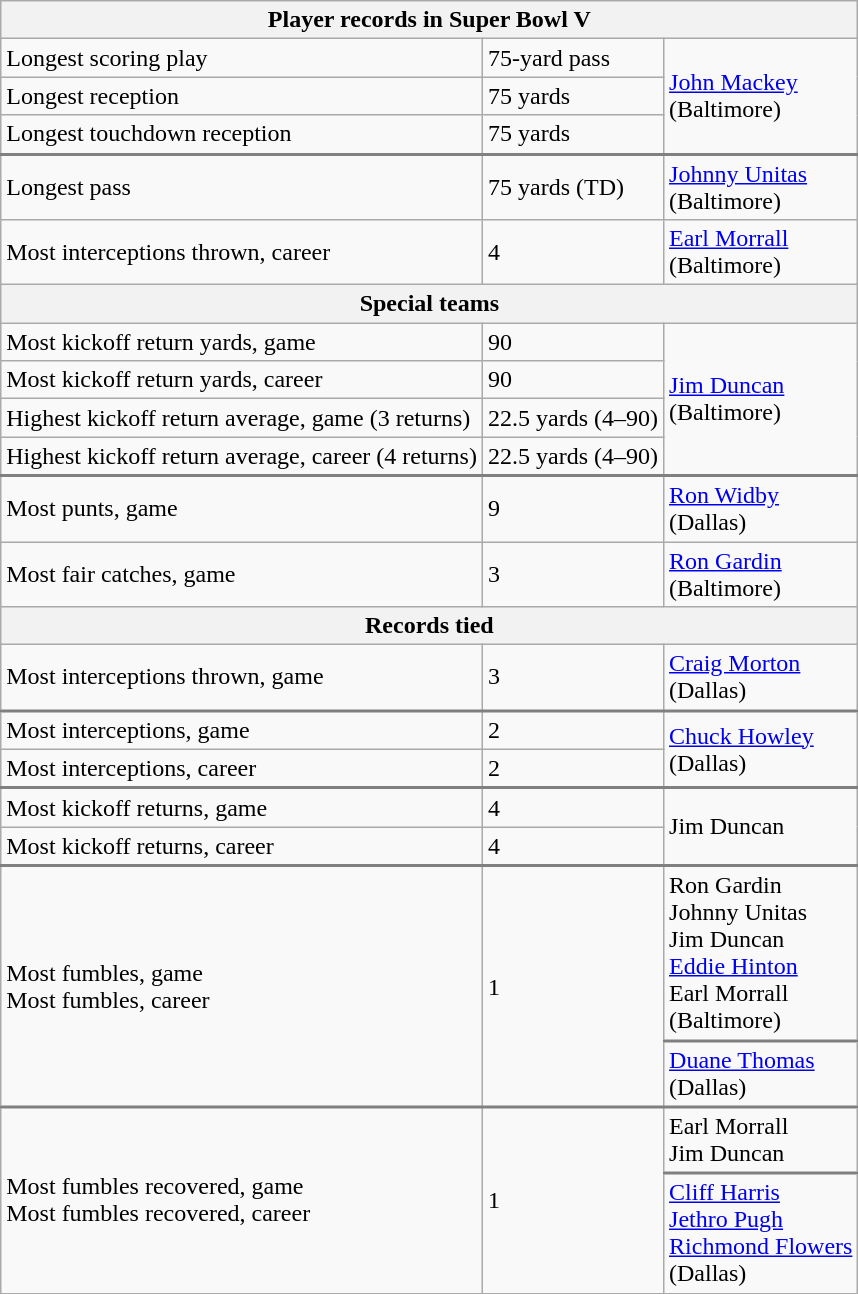<table class="wikitable">
<tr>
<th colspan=3>Player records in Super Bowl V</th>
</tr>
<tr>
<td>Longest scoring play</td>
<td>75-yard pass</td>
<td rowspan=3><a href='#'>John Mackey</a><br>(Baltimore)</td>
</tr>
<tr>
<td>Longest reception</td>
<td>75 yards</td>
</tr>
<tr style="border-bottom: 2px solid gray">
<td>Longest touchdown reception</td>
<td>75 yards</td>
</tr>
<tr>
<td>Longest pass</td>
<td>75 yards (TD)</td>
<td><a href='#'>Johnny Unitas</a><br>(Baltimore)</td>
</tr>
<tr>
<td>Most interceptions thrown, career</td>
<td>4</td>
<td><a href='#'>Earl Morrall</a><br>(Baltimore)</td>
</tr>
<tr>
<th colspan=3>Special teams</th>
</tr>
<tr>
<td>Most kickoff return yards, game</td>
<td>90</td>
<td rowspan=4><a href='#'>Jim Duncan</a><br>(Baltimore)</td>
</tr>
<tr>
<td>Most kickoff return yards, career</td>
<td>90</td>
</tr>
<tr>
<td>Highest kickoff return average, game (3 returns)</td>
<td>22.5 yards (4–90)</td>
</tr>
<tr style="border-bottom: 2px solid gray">
<td>Highest kickoff return average, career (4 returns)</td>
<td>22.5 yards (4–90)</td>
</tr>
<tr>
<td>Most punts, game</td>
<td>9</td>
<td><a href='#'>Ron Widby</a><br>(Dallas)</td>
</tr>
<tr>
<td>Most fair catches, game</td>
<td>3</td>
<td><a href='#'>Ron Gardin</a><br>(Baltimore)</td>
</tr>
<tr>
<th colspan=3>Records tied</th>
</tr>
<tr style="border-bottom: 2px solid gray">
<td>Most interceptions thrown, game</td>
<td>3</td>
<td><a href='#'>Craig Morton</a><br>(Dallas)</td>
</tr>
<tr>
<td>Most interceptions, game</td>
<td>2</td>
<td rowspan=2><a href='#'>Chuck Howley</a><br>(Dallas)</td>
</tr>
<tr style="border-bottom: 2px solid gray">
<td>Most interceptions, career</td>
<td>2</td>
</tr>
<tr>
<td>Most kickoff returns, game</td>
<td>4</td>
<td rowspan=2>Jim Duncan</td>
</tr>
<tr style="border-bottom: 2px solid gray">
<td>Most kickoff returns, career</td>
<td>4</td>
</tr>
<tr style="border-bottom: 2px solid gray">
<td rowspan=2>Most fumbles, game <br>Most fumbles, career</td>
<td rowspan=2>1</td>
<td style="border-bottom: 2px solid gray">Ron Gardin <br> Johnny Unitas<br> Jim Duncan<br><a href='#'>Eddie Hinton</a><br>Earl Morrall<br>(Baltimore)</td>
</tr>
<tr style="border-bottom: 2px solid gray">
<td><a href='#'>Duane Thomas</a><br>(Dallas)</td>
</tr>
<tr>
<td Rowspan=2>Most fumbles recovered, game <br>Most fumbles recovered, career</td>
<td rowspan=2>1</td>
<td style="border-bottom: 2px solid gray">Earl Morrall<br>Jim Duncan</td>
</tr>
<tr>
<td><a href='#'>Cliff Harris</a> <br><a href='#'>Jethro Pugh</a><br><a href='#'>Richmond Flowers</a><br>(Dallas)</td>
</tr>
</table>
